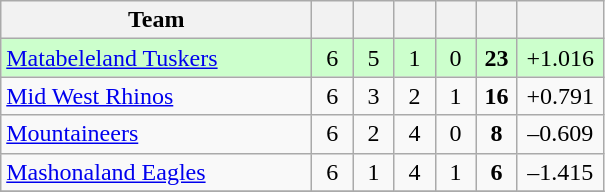<table class="wikitable" style="text-align:center">
<tr>
<th style="width:200px">Team</th>
<th width="20"></th>
<th width="20"></th>
<th width="20"></th>
<th width="20"></th>
<th width="20"></th>
<th width="50"></th>
</tr>
<tr style="background:#cfc">
<td style="text-align:left;"><a href='#'>Matabeleland Tuskers</a></td>
<td>6</td>
<td>5</td>
<td>1</td>
<td>0</td>
<td><strong>23</strong></td>
<td>+1.016</td>
</tr>
<tr>
<td style="text-align:left;"><a href='#'>Mid West Rhinos</a></td>
<td>6</td>
<td>3</td>
<td>2</td>
<td>1</td>
<td><strong>16</strong></td>
<td>+0.791</td>
</tr>
<tr>
<td style="text-align:left;"><a href='#'>Mountaineers</a></td>
<td>6</td>
<td>2</td>
<td>4</td>
<td>0</td>
<td><strong>8</strong></td>
<td>–0.609</td>
</tr>
<tr>
<td style="text-align:left;"><a href='#'>Mashonaland Eagles</a></td>
<td>6</td>
<td>1</td>
<td>4</td>
<td>1</td>
<td><strong>6</strong></td>
<td>–1.415</td>
</tr>
<tr>
</tr>
</table>
